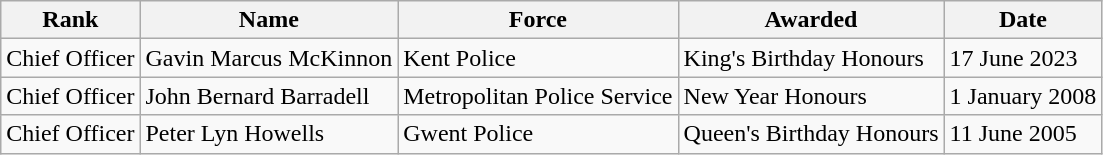<table class="wikitable mw-collapsible">
<tr>
<th>Rank</th>
<th>Name</th>
<th>Force</th>
<th>Awarded</th>
<th>Date</th>
</tr>
<tr>
<td>Chief Officer</td>
<td>Gavin Marcus McKinnon</td>
<td>Kent Police</td>
<td>King's Birthday Honours</td>
<td>17 June 2023</td>
</tr>
<tr>
<td>Chief Officer</td>
<td>John Bernard Barradell</td>
<td>Metropolitan Police Service</td>
<td>New Year Honours</td>
<td>1 January 2008</td>
</tr>
<tr>
<td>Chief Officer</td>
<td>Peter Lyn Howells</td>
<td>Gwent Police</td>
<td>Queen's Birthday Honours</td>
<td>11 June 2005</td>
</tr>
</table>
